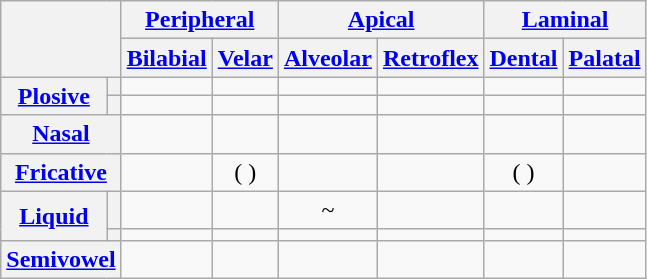<table class="wikitable" style="text-align:center;">
<tr>
<th colspan="2" rowspan="2"></th>
<th colspan="2"><a href='#'>Peripheral</a></th>
<th colspan="2"><a href='#'>Apical</a></th>
<th colspan="2"><a href='#'>Laminal</a></th>
</tr>
<tr>
<th><a href='#'>Bilabial</a></th>
<th><a href='#'>Velar</a></th>
<th><a href='#'>Alveolar</a></th>
<th><a href='#'>Retroflex</a></th>
<th><a href='#'>Dental</a></th>
<th><a href='#'>Palatal</a></th>
</tr>
<tr>
<th rowspan="2"><a href='#'>Plosive</a></th>
<th></th>
<td></td>
<td></td>
<td></td>
<td> </td>
<td> </td>
<td> </td>
</tr>
<tr>
<th></th>
<td></td>
<td></td>
<td></td>
<td> </td>
<td> </td>
<td> </td>
</tr>
<tr>
<th colspan="2"><a href='#'>Nasal</a></th>
<td></td>
<td> </td>
<td></td>
<td> </td>
<td> </td>
<td> </td>
</tr>
<tr>
<th colspan="2"><a href='#'>Fricative</a></th>
<td></td>
<td>( )</td>
<td></td>
<td></td>
<td>( )</td>
<td></td>
</tr>
<tr>
<th rowspan="2"><a href='#'>Liquid</a></th>
<th></th>
<td></td>
<td></td>
<td>~ </td>
<td> </td>
<td></td>
<td></td>
</tr>
<tr>
<th></th>
<td></td>
<td></td>
<td></td>
<td> </td>
<td></td>
<td></td>
</tr>
<tr>
<th colspan="2"><a href='#'>Semivowel</a></th>
<td></td>
<td></td>
<td></td>
<td></td>
<td></td>
<td> </td>
</tr>
</table>
